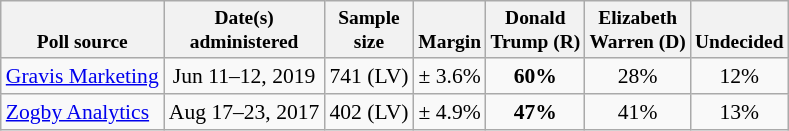<table class="wikitable" style="font-size:90%;text-align:center;">
<tr valign=bottom style="font-size:90%;">
<th>Poll source</th>
<th>Date(s)<br>administered</th>
<th>Sample<br>size</th>
<th>Margin<br></th>
<th>Donald<br>Trump (R)</th>
<th>Elizabeth<br>Warren (D)</th>
<th>Undecided</th>
</tr>
<tr>
<td style="text-align:left;"><a href='#'>Gravis Marketing</a></td>
<td>Jun 11–12, 2019</td>
<td>741 (LV)</td>
<td>± 3.6%</td>
<td><strong>60%</strong></td>
<td>28%</td>
<td>12%</td>
</tr>
<tr>
<td style="text-align:left;"><a href='#'>Zogby Analytics</a></td>
<td>Aug 17–23, 2017</td>
<td>402 (LV)</td>
<td>± 4.9%</td>
<td><strong>47%</strong></td>
<td>41%</td>
<td>13%</td>
</tr>
</table>
